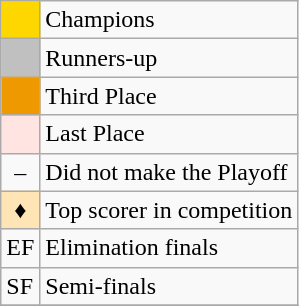<table class="wikitable">
<tr>
<td style="background:gold"></td>
<td>Champions</td>
</tr>
<tr>
<td style="background:silver"></td>
<td>Runners-up</td>
</tr>
<tr>
<td style="background:#e90"></td>
<td>Third Place</td>
</tr>
<tr>
<td style="background:#FFE4E1"></td>
<td>Last Place</td>
</tr>
<tr>
<td align=center>–</td>
<td>Did not make the Playoff</td>
</tr>
<tr>
<td style="background:#FFE4B5; text-align:center">♦</td>
<td>Top scorer in competition</td>
</tr>
<tr>
<td>EF</td>
<td>Elimination finals</td>
</tr>
<tr>
<td>SF</td>
<td>Semi-finals</td>
</tr>
<tr>
</tr>
</table>
